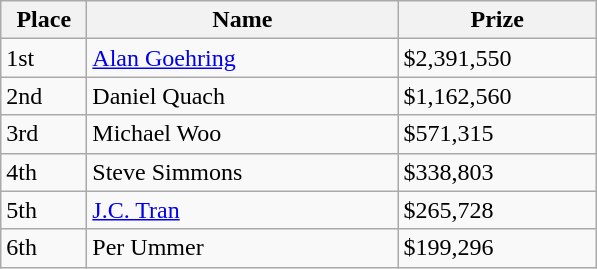<table class="wikitable">
<tr>
<th width="50">Place</th>
<th width="200">Name</th>
<th width="125">Prize</th>
</tr>
<tr>
<td>1st</td>
<td><a href='#'>Alan Goehring</a></td>
<td>$2,391,550</td>
</tr>
<tr>
<td>2nd</td>
<td>Daniel Quach</td>
<td>$1,162,560</td>
</tr>
<tr>
<td>3rd</td>
<td>Michael Woo</td>
<td>$571,315</td>
</tr>
<tr>
<td>4th</td>
<td>Steve Simmons</td>
<td>$338,803</td>
</tr>
<tr>
<td>5th</td>
<td><a href='#'>J.C. Tran</a></td>
<td>$265,728</td>
</tr>
<tr>
<td>6th</td>
<td>Per Ummer</td>
<td>$199,296</td>
</tr>
</table>
